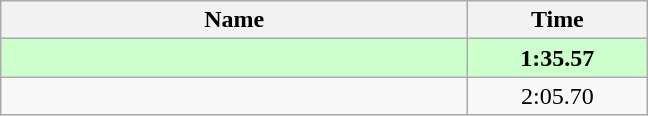<table class="wikitable" style="text-align:center;">
<tr>
<th style="width:19em">Name</th>
<th style="width:7em">Time</th>
</tr>
<tr bgcolor=ccffcc>
<td align=left><strong></strong></td>
<td><strong>1:35.57</strong></td>
</tr>
<tr>
<td align=left></td>
<td>2:05.70</td>
</tr>
</table>
